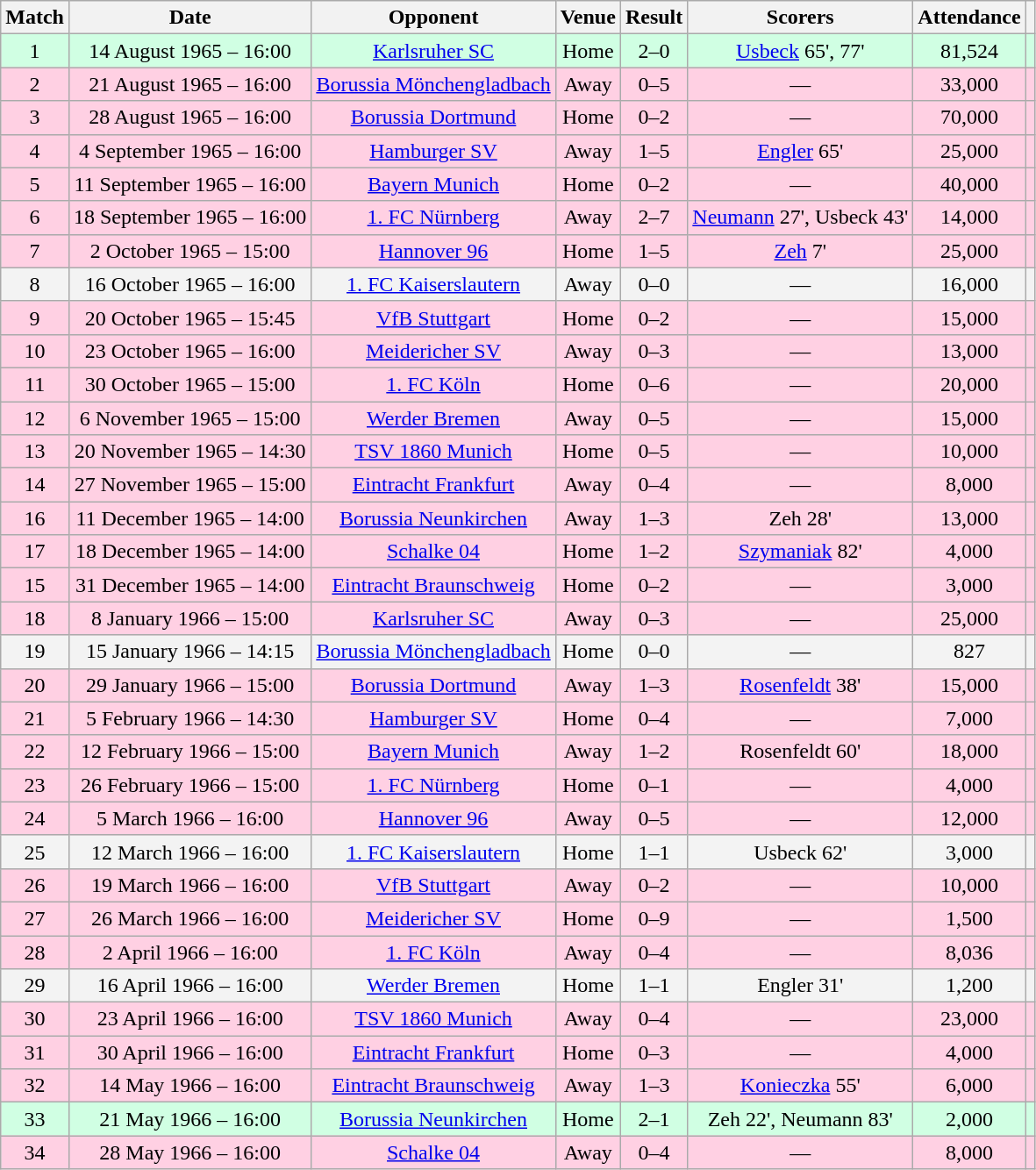<table class="wikitable" style="text-align:center;">
<tr>
<th>Match</th>
<th>Date</th>
<th>Opponent</th>
<th>Venue</th>
<th>Result</th>
<th>Scorers</th>
<th>Attendance</th>
<th></th>
</tr>
<tr style="background-color: #d0ffe3;">
<td>1</td>
<td>14 August 1965 – 16:00</td>
<td><a href='#'>Karlsruher SC</a></td>
<td>Home</td>
<td>2–0</td>
<td><a href='#'>Usbeck</a> 65', 77'</td>
<td>81,524</td>
<td></td>
</tr>
<tr style="background-color: #ffd0e3;">
<td>2</td>
<td>21 August 1965 – 16:00</td>
<td><a href='#'>Borussia Mönchengladbach</a></td>
<td>Away</td>
<td>0–5</td>
<td>—</td>
<td>33,000</td>
<td></td>
</tr>
<tr style="background-color: #ffd0e3;">
<td>3</td>
<td>28 August 1965 – 16:00</td>
<td><a href='#'>Borussia Dortmund</a></td>
<td>Home</td>
<td>0–2</td>
<td>—</td>
<td>70,000</td>
<td></td>
</tr>
<tr style="background-color: #ffd0e3;">
<td>4</td>
<td>4 September 1965 – 16:00</td>
<td><a href='#'>Hamburger SV</a></td>
<td>Away</td>
<td>1–5</td>
<td><a href='#'>Engler</a> 65'</td>
<td>25,000</td>
<td></td>
</tr>
<tr style="background-color: #ffd0e3;">
<td>5</td>
<td>11 September 1965 – 16:00</td>
<td><a href='#'>Bayern Munich</a></td>
<td>Home</td>
<td>0–2</td>
<td>—</td>
<td>40,000</td>
<td></td>
</tr>
<tr style="background-color: #ffd0e3;">
<td>6</td>
<td>18 September 1965 – 16:00</td>
<td><a href='#'>1. FC Nürnberg</a></td>
<td>Away</td>
<td>2–7</td>
<td><a href='#'>Neumann</a> 27', Usbeck 43'</td>
<td>14,000</td>
<td></td>
</tr>
<tr style="background-color: #ffd0e3;">
<td>7</td>
<td>2 October 1965 – 15:00</td>
<td><a href='#'>Hannover 96</a></td>
<td>Home</td>
<td>1–5</td>
<td><a href='#'>Zeh</a> 7'</td>
<td>25,000</td>
<td></td>
</tr>
<tr style="background-color: #f3f3f3;">
<td>8</td>
<td>16 October 1965 – 16:00</td>
<td><a href='#'>1. FC Kaiserslautern</a></td>
<td>Away</td>
<td>0–0</td>
<td>—</td>
<td>16,000</td>
<td></td>
</tr>
<tr style="background-color: #ffd0e3;">
<td>9</td>
<td>20 October 1965 – 15:45</td>
<td><a href='#'>VfB Stuttgart</a></td>
<td>Home</td>
<td>0–2</td>
<td>—</td>
<td>15,000</td>
<td></td>
</tr>
<tr style="background-color: #ffd0e3;">
<td>10</td>
<td>23 October 1965 – 16:00</td>
<td><a href='#'>Meidericher SV</a></td>
<td>Away</td>
<td>0–3</td>
<td>—</td>
<td>13,000</td>
<td></td>
</tr>
<tr style="background-color: #ffd0e3;">
<td>11</td>
<td>30 October 1965 – 15:00</td>
<td><a href='#'>1. FC Köln</a></td>
<td>Home</td>
<td>0–6</td>
<td>—</td>
<td>20,000</td>
<td></td>
</tr>
<tr style="background-color: #ffd0e3;">
<td>12</td>
<td>6 November 1965 – 15:00</td>
<td><a href='#'>Werder Bremen</a></td>
<td>Away</td>
<td>0–5</td>
<td>—</td>
<td>15,000</td>
<td></td>
</tr>
<tr style="background-color: #ffd0e3;">
<td>13</td>
<td>20 November 1965 – 14:30</td>
<td><a href='#'>TSV 1860 Munich</a></td>
<td>Home</td>
<td>0–5</td>
<td>—</td>
<td>10,000</td>
<td></td>
</tr>
<tr style="background-color: #ffd0e3;">
<td>14</td>
<td>27 November 1965 – 15:00</td>
<td><a href='#'>Eintracht Frankfurt</a></td>
<td>Away</td>
<td>0–4</td>
<td>—</td>
<td>8,000</td>
<td></td>
</tr>
<tr style="background-color: #ffd0e3;">
<td>16</td>
<td>11 December 1965 – 14:00</td>
<td><a href='#'>Borussia Neunkirchen</a></td>
<td>Away</td>
<td>1–3</td>
<td>Zeh 28'</td>
<td>13,000</td>
<td></td>
</tr>
<tr style="background-color: #ffd0e3;">
<td>17</td>
<td>18 December 1965 – 14:00</td>
<td><a href='#'>Schalke 04</a></td>
<td>Home</td>
<td>1–2</td>
<td><a href='#'>Szymaniak</a> 82'</td>
<td>4,000</td>
<td></td>
</tr>
<tr style="background-color: #ffd0e3;">
<td>15</td>
<td>31 December 1965 – 14:00</td>
<td><a href='#'>Eintracht Braunschweig</a></td>
<td>Home</td>
<td>0–2</td>
<td>—</td>
<td>3,000</td>
<td></td>
</tr>
<tr style="background-color: #ffd0e3;">
<td>18</td>
<td>8 January 1966 – 15:00</td>
<td><a href='#'>Karlsruher SC</a></td>
<td>Away</td>
<td>0–3</td>
<td>—</td>
<td>25,000</td>
<td></td>
</tr>
<tr style="background-color: #f3f3f3;">
<td>19</td>
<td>15 January 1966 – 14:15</td>
<td><a href='#'>Borussia Mönchengladbach</a></td>
<td>Home</td>
<td>0–0</td>
<td>—</td>
<td>827</td>
<td></td>
</tr>
<tr style="background-color: #ffd0e3;">
<td>20</td>
<td>29 January 1966 – 15:00</td>
<td><a href='#'>Borussia Dortmund</a></td>
<td>Away</td>
<td>1–3</td>
<td><a href='#'>Rosenfeldt</a> 38'</td>
<td>15,000</td>
<td></td>
</tr>
<tr style="background-color: #ffd0e3;">
<td>21</td>
<td>5 February 1966 – 14:30</td>
<td><a href='#'>Hamburger SV</a></td>
<td>Home</td>
<td>0–4</td>
<td>—</td>
<td>7,000</td>
<td></td>
</tr>
<tr style="background-color: #ffd0e3;">
<td>22</td>
<td>12 February 1966 – 15:00</td>
<td><a href='#'>Bayern Munich</a></td>
<td>Away</td>
<td>1–2</td>
<td>Rosenfeldt 60'</td>
<td>18,000</td>
<td></td>
</tr>
<tr style="background-color: #ffd0e3;">
<td>23</td>
<td>26 February 1966 – 15:00</td>
<td><a href='#'>1. FC Nürnberg</a></td>
<td>Home</td>
<td>0–1</td>
<td>—</td>
<td>4,000</td>
<td></td>
</tr>
<tr style="background-color: #ffd0e3;">
<td>24</td>
<td>5 March 1966 – 16:00</td>
<td><a href='#'>Hannover 96</a></td>
<td>Away</td>
<td>0–5</td>
<td>—</td>
<td>12,000</td>
<td></td>
</tr>
<tr style="background-color: #f3f3f3;">
<td>25</td>
<td>12 March 1966 – 16:00</td>
<td><a href='#'>1. FC Kaiserslautern</a></td>
<td>Home</td>
<td>1–1</td>
<td>Usbeck 62'</td>
<td>3,000</td>
<td></td>
</tr>
<tr style="background-color: #ffd0e3;">
<td>26</td>
<td>19 March 1966 – 16:00</td>
<td><a href='#'>VfB Stuttgart</a></td>
<td>Away</td>
<td>0–2</td>
<td>—</td>
<td>10,000</td>
<td></td>
</tr>
<tr style="background-color: #ffd0e3;">
<td>27</td>
<td>26 March 1966 – 16:00</td>
<td><a href='#'>Meidericher SV</a></td>
<td>Home</td>
<td>0–9</td>
<td>—</td>
<td>1,500</td>
<td></td>
</tr>
<tr style="background-color: #ffd0e3;">
<td>28</td>
<td>2 April 1966 – 16:00</td>
<td><a href='#'>1. FC Köln</a></td>
<td>Away</td>
<td>0–4</td>
<td>—</td>
<td>8,036</td>
<td></td>
</tr>
<tr style="background-color: #f3f3f3;">
<td>29</td>
<td>16 April 1966 – 16:00</td>
<td><a href='#'>Werder Bremen</a></td>
<td>Home</td>
<td>1–1</td>
<td>Engler 31'</td>
<td>1,200</td>
<td></td>
</tr>
<tr style="background-color: #ffd0e3;">
<td>30</td>
<td>23 April 1966 – 16:00</td>
<td><a href='#'>TSV 1860 Munich</a></td>
<td>Away</td>
<td>0–4</td>
<td>—</td>
<td>23,000</td>
<td></td>
</tr>
<tr style="background-color: #ffd0e3;">
<td>31</td>
<td>30 April 1966 – 16:00</td>
<td><a href='#'>Eintracht Frankfurt</a></td>
<td>Home</td>
<td>0–3</td>
<td>—</td>
<td>4,000</td>
<td></td>
</tr>
<tr style="background-color: #ffd0e3;">
<td>32</td>
<td>14 May 1966 – 16:00</td>
<td><a href='#'>Eintracht Braunschweig</a></td>
<td>Away</td>
<td>1–3</td>
<td><a href='#'>Konieczka</a> 55'</td>
<td>6,000</td>
<td></td>
</tr>
<tr style="background-color: #d0ffe3;">
<td>33</td>
<td>21 May 1966 – 16:00</td>
<td><a href='#'>Borussia Neunkirchen</a></td>
<td>Home</td>
<td>2–1</td>
<td>Zeh 22', Neumann 83'</td>
<td>2,000</td>
<td></td>
</tr>
<tr style="background-color: #ffd0e3;">
<td>34</td>
<td>28 May 1966 – 16:00</td>
<td><a href='#'>Schalke 04</a></td>
<td>Away</td>
<td>0–4</td>
<td>—</td>
<td>8,000</td>
<td></td>
</tr>
</table>
